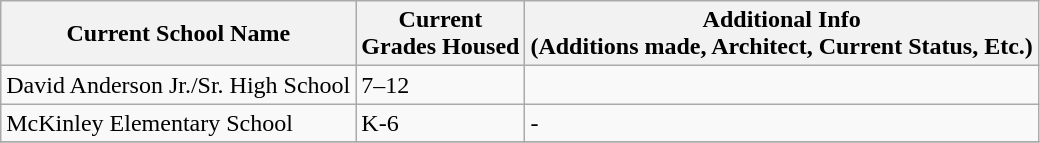<table class="wikitable">
<tr>
<th>Current School Name</th>
<th>Current <br>Grades Housed</th>
<th>Additional Info<br>(Additions made, Architect, Current Status, Etc.)</th>
</tr>
<tr>
<td>David Anderson Jr./Sr. High School</td>
<td>7–12</td>
<td></td>
</tr>
<tr>
<td>McKinley Elementary School</td>
<td>K-6</td>
<td>-</td>
</tr>
<tr>
</tr>
</table>
